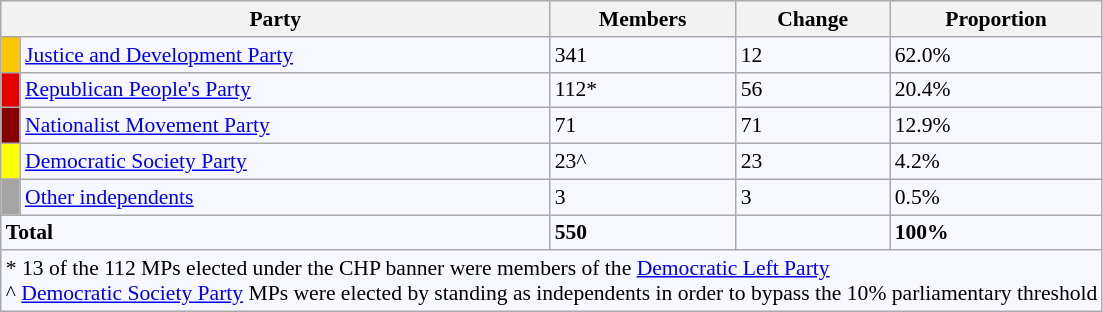<table class=wikitable style="border:1px solid #8888aa; background-color:#f7f8ff; padding:0px; font-size:90%;">
<tr>
<th colspan="2">Party</th>
<th>Members</th>
<th>Change</th>
<th>Proportion</th>
</tr>
<tr>
<td style="background: #fdc400"></td>
<td><a href='#'>Justice and Development Party</a></td>
<td>341</td>
<td>12</td>
<td>62.0%</td>
</tr>
<tr>
<td style="background: #e30000"></td>
<td><a href='#'>Republican People's Party</a></td>
<td>112*</td>
<td>56</td>
<td>20.4%</td>
</tr>
<tr>
<td style="background: #870000"></td>
<td><a href='#'>Nationalist Movement Party</a></td>
<td>71</td>
<td>71</td>
<td>12.9%</td>
</tr>
<tr>
<td style="background: #ffff00"></td>
<td><a href='#'>Democratic Society Party</a></td>
<td>23^</td>
<td>23</td>
<td>4.2%</td>
</tr>
<tr>
<td style="background: #a4a4a4"></td>
<td><a href='#'>Other independents</a></td>
<td>3</td>
<td>3</td>
<td>0.5%</td>
</tr>
<tr>
<td colspan="2"><strong>Total</strong></td>
<td><strong>550</strong></td>
<td></td>
<td><strong>100%</strong></td>
</tr>
<tr>
<td colspan="5">* 13 of the 112 MPs elected under the CHP banner were members of the <a href='#'>Democratic Left Party</a><br> ^ <a href='#'>Democratic Society Party</a> MPs were elected by standing as independents in order to bypass the 10% parliamentary threshold</td>
</tr>
</table>
